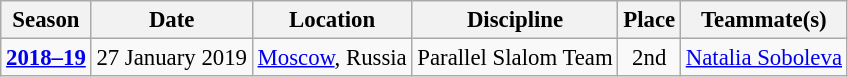<table class="wikitable"  style="text-align:center; font-size:95%;">
<tr>
<th>Season</th>
<th>Date</th>
<th>Location</th>
<th>Discipline</th>
<th>Place</th>
<th>Teammate(s)</th>
</tr>
<tr>
<td align=center><strong><a href='#'>2018–19</a></strong></td>
<td align=left>27 January 2019</td>
<td align=left> <a href='#'>Moscow</a>, Russia</td>
<td>Parallel Slalom Team</td>
<td>2nd</td>
<td><a href='#'>Natalia Soboleva</a></td>
</tr>
</table>
